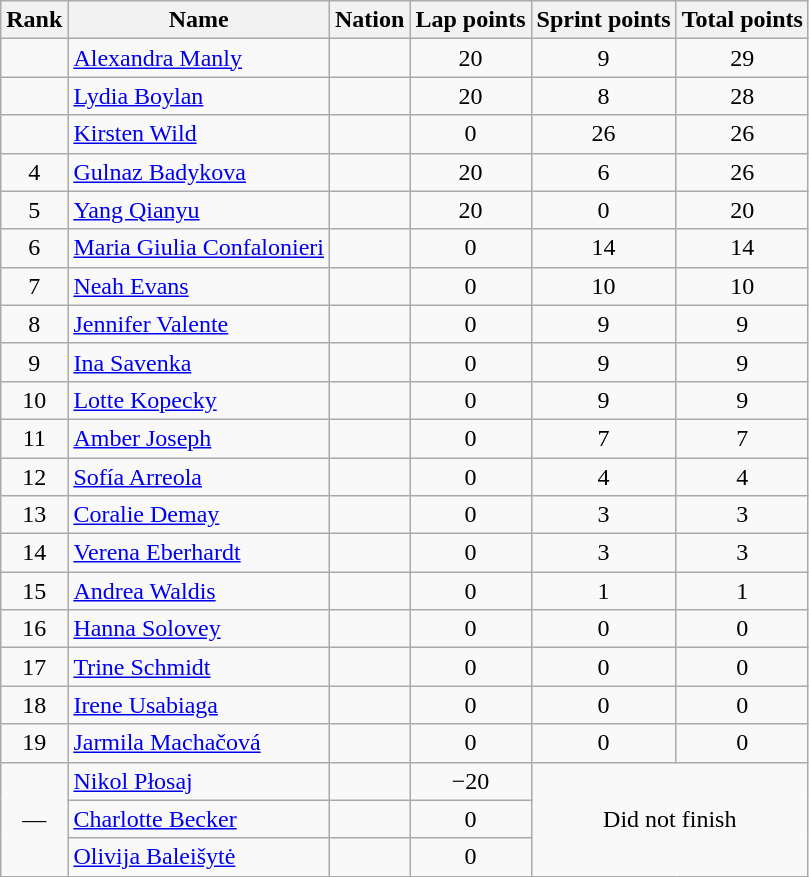<table class="wikitable sortable" style="text-align:center">
<tr>
<th>Rank</th>
<th>Name</th>
<th>Nation</th>
<th>Lap points</th>
<th>Sprint points</th>
<th>Total points</th>
</tr>
<tr>
<td></td>
<td align=left><a href='#'>Alexandra Manly</a></td>
<td align=left></td>
<td>20</td>
<td>9</td>
<td>29</td>
</tr>
<tr>
<td></td>
<td align=left><a href='#'>Lydia Boylan</a></td>
<td align=left></td>
<td>20</td>
<td>8</td>
<td>28</td>
</tr>
<tr>
<td></td>
<td align=left><a href='#'>Kirsten Wild</a></td>
<td align=left></td>
<td>0</td>
<td>26</td>
<td>26</td>
</tr>
<tr>
<td>4</td>
<td align=left><a href='#'>Gulnaz Badykova</a></td>
<td align=left></td>
<td>20</td>
<td>6</td>
<td>26</td>
</tr>
<tr>
<td>5</td>
<td align=left><a href='#'>Yang Qianyu</a></td>
<td align=left></td>
<td>20</td>
<td>0</td>
<td>20</td>
</tr>
<tr>
<td>6</td>
<td align=left><a href='#'>Maria Giulia Confalonieri</a></td>
<td align=left></td>
<td>0</td>
<td>14</td>
<td>14</td>
</tr>
<tr>
<td>7</td>
<td align=left><a href='#'>Neah Evans</a></td>
<td align=left></td>
<td>0</td>
<td>10</td>
<td>10</td>
</tr>
<tr>
<td>8</td>
<td align=left><a href='#'>Jennifer Valente</a></td>
<td align=left></td>
<td>0</td>
<td>9</td>
<td>9</td>
</tr>
<tr>
<td>9</td>
<td align=left><a href='#'>Ina Savenka</a></td>
<td align=left></td>
<td>0</td>
<td>9</td>
<td>9</td>
</tr>
<tr>
<td>10</td>
<td align=left><a href='#'>Lotte Kopecky</a></td>
<td align=left></td>
<td>0</td>
<td>9</td>
<td>9</td>
</tr>
<tr>
<td>11</td>
<td align=left><a href='#'>Amber Joseph</a></td>
<td align=left></td>
<td>0</td>
<td>7</td>
<td>7</td>
</tr>
<tr>
<td>12</td>
<td align=left><a href='#'>Sofía Arreola</a></td>
<td align=left></td>
<td>0</td>
<td>4</td>
<td>4</td>
</tr>
<tr>
<td>13</td>
<td align=left><a href='#'>Coralie Demay</a></td>
<td align=left></td>
<td>0</td>
<td>3</td>
<td>3</td>
</tr>
<tr>
<td>14</td>
<td align=left><a href='#'>Verena Eberhardt</a></td>
<td align=left></td>
<td>0</td>
<td>3</td>
<td>3</td>
</tr>
<tr>
<td>15</td>
<td align=left><a href='#'>Andrea Waldis</a></td>
<td align=left></td>
<td>0</td>
<td>1</td>
<td>1</td>
</tr>
<tr>
<td>16</td>
<td align=left><a href='#'>Hanna Solovey</a></td>
<td align=left></td>
<td>0</td>
<td>0</td>
<td>0</td>
</tr>
<tr>
<td>17</td>
<td align=left><a href='#'>Trine Schmidt</a></td>
<td align=left></td>
<td>0</td>
<td>0</td>
<td>0</td>
</tr>
<tr>
<td>18</td>
<td align=left><a href='#'>Irene Usabiaga</a></td>
<td align=left></td>
<td>0</td>
<td>0</td>
<td>0</td>
</tr>
<tr>
<td>19</td>
<td align=left><a href='#'>Jarmila Machačová</a></td>
<td align=left></td>
<td>0</td>
<td>0</td>
<td>0</td>
</tr>
<tr>
<td rowspan=3>—</td>
<td align=left><a href='#'>Nikol Płosaj</a></td>
<td align=left></td>
<td>−20</td>
<td rowspan=3 colspan=2>Did not finish</td>
</tr>
<tr>
<td align=left><a href='#'>Charlotte Becker</a></td>
<td align=left></td>
<td>0</td>
</tr>
<tr>
<td align=left><a href='#'>Olivija Baleišytė</a></td>
<td align=left></td>
<td>0</td>
</tr>
</table>
